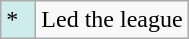<table class="wikitable">
<tr>
<td style="background:#CFECEC; width:1em">*</td>
<td>Led the league</td>
</tr>
</table>
